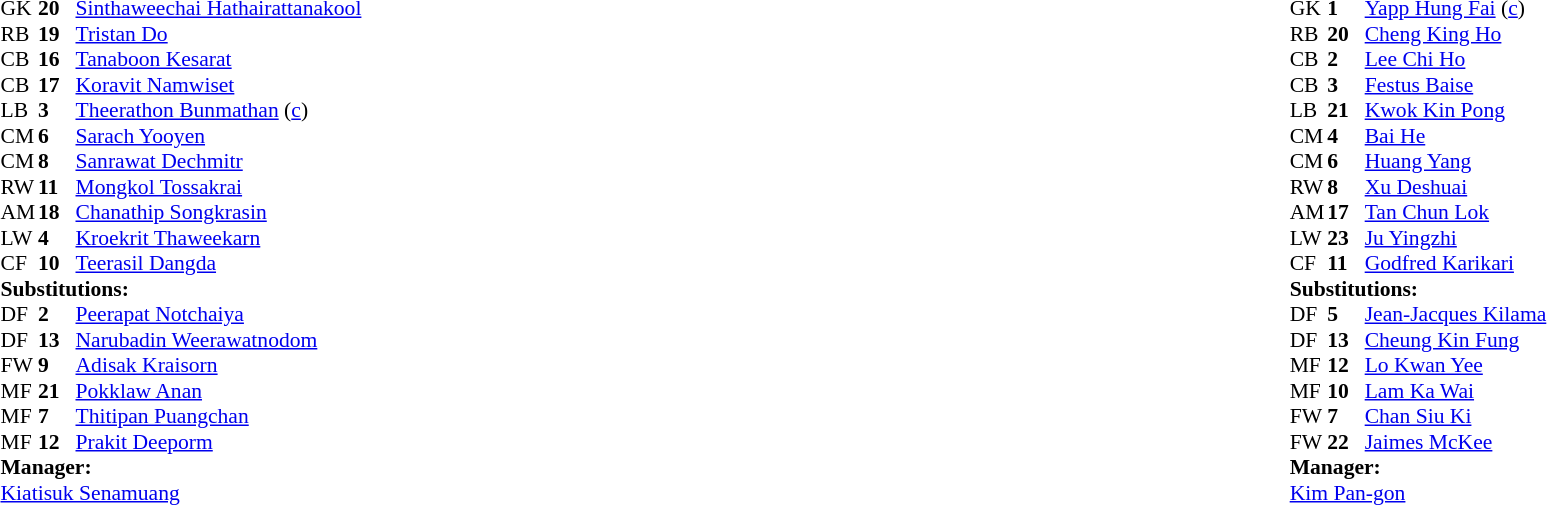<table width="100%">
<tr>
<td valign="top" width="40%"><br><table style="font-size:90%;" cellspacing="0" cellpadding="0">
<tr>
<th width="25"></th>
<th width="25"></th>
</tr>
<tr>
<td>GK</td>
<td><strong>20</strong></td>
<td><a href='#'>Sinthaweechai Hathairattanakool</a></td>
</tr>
<tr>
<td>RB</td>
<td><strong>19</strong></td>
<td><a href='#'>Tristan Do</a></td>
</tr>
<tr>
<td>CB</td>
<td><strong>16</strong></td>
<td><a href='#'>Tanaboon Kesarat</a></td>
</tr>
<tr>
<td>CB</td>
<td><strong>17</strong></td>
<td><a href='#'>Koravit Namwiset</a></td>
<td></td>
<td></td>
</tr>
<tr>
<td>LB</td>
<td><strong>3</strong></td>
<td><a href='#'>Theerathon Bunmathan</a> (<a href='#'>c</a>)</td>
</tr>
<tr>
<td>CM</td>
<td><strong>6</strong></td>
<td><a href='#'>Sarach Yooyen</a></td>
<td></td>
<td></td>
</tr>
<tr>
<td>CM</td>
<td><strong>8</strong></td>
<td><a href='#'>Sanrawat Dechmitr</a></td>
<td></td>
<td></td>
</tr>
<tr>
<td>RW</td>
<td><strong>11</strong></td>
<td><a href='#'>Mongkol Tossakrai</a></td>
<td></td>
<td></td>
</tr>
<tr>
<td>AM</td>
<td><strong>18</strong></td>
<td><a href='#'>Chanathip Songkrasin</a></td>
<td></td>
<td></td>
</tr>
<tr>
<td>LW</td>
<td><strong>4</strong></td>
<td><a href='#'>Kroekrit Thaweekarn</a></td>
</tr>
<tr>
<td>CF</td>
<td><strong>10</strong></td>
<td><a href='#'>Teerasil Dangda</a></td>
<td></td>
<td></td>
</tr>
<tr>
<td colspan=3><strong>Substitutions:</strong></td>
</tr>
<tr>
<td>DF</td>
<td><strong>2</strong></td>
<td><a href='#'>Peerapat Notchaiya</a></td>
<td></td>
<td></td>
</tr>
<tr>
<td>DF</td>
<td><strong>13</strong></td>
<td><a href='#'>Narubadin Weerawatnodom</a></td>
<td></td>
<td></td>
</tr>
<tr>
<td>FW</td>
<td><strong>9</strong></td>
<td><a href='#'>Adisak Kraisorn</a></td>
<td></td>
<td></td>
</tr>
<tr>
<td>MF</td>
<td><strong>21</strong></td>
<td><a href='#'>Pokklaw Anan</a></td>
<td></td>
<td></td>
</tr>
<tr>
<td>MF</td>
<td><strong>7</strong></td>
<td><a href='#'>Thitipan Puangchan</a></td>
<td></td>
<td></td>
</tr>
<tr>
<td>MF</td>
<td><strong>12</strong></td>
<td><a href='#'>Prakit Deeporm</a></td>
<td></td>
<td></td>
</tr>
<tr>
<td colspan=3><strong>Manager:</strong></td>
</tr>
<tr>
<td colspan=4> <a href='#'>Kiatisuk Senamuang</a></td>
</tr>
</table>
</td>
<td valign="top"></td>
<td valign="top" width="50%"><br><table style="font-size:90%;" cellspacing="0" cellpadding="0" align="center">
<tr>
<th width=25></th>
<th width=25></th>
</tr>
<tr>
<td>GK</td>
<td><strong>1</strong></td>
<td><a href='#'>Yapp Hung Fai</a>  (<a href='#'>c</a>)</td>
</tr>
<tr>
<td>RB</td>
<td><strong>20</strong></td>
<td><a href='#'>Cheng King Ho</a></td>
<td></td>
</tr>
<tr>
<td>CB</td>
<td><strong>2</strong></td>
<td><a href='#'>Lee Chi Ho</a></td>
<td></td>
<td></td>
</tr>
<tr>
<td>CB</td>
<td><strong>3</strong></td>
<td><a href='#'>Festus Baise</a></td>
</tr>
<tr>
<td>LB</td>
<td><strong>21</strong></td>
<td><a href='#'>Kwok Kin Pong</a></td>
<td></td>
<td></td>
</tr>
<tr>
<td>CM</td>
<td><strong>4</strong></td>
<td><a href='#'>Bai He</a></td>
<td></td>
<td></td>
</tr>
<tr>
<td>CM</td>
<td><strong>6</strong></td>
<td><a href='#'>Huang Yang</a></td>
</tr>
<tr>
<td>RW</td>
<td><strong>8</strong></td>
<td><a href='#'>Xu Deshuai</a></td>
<td></td>
<td></td>
</tr>
<tr>
<td>AM</td>
<td><strong>17</strong></td>
<td><a href='#'>Tan Chun Lok</a></td>
</tr>
<tr>
<td>LW</td>
<td><strong>23</strong></td>
<td><a href='#'>Ju Yingzhi</a></td>
<td></td>
<td></td>
</tr>
<tr>
<td>CF</td>
<td><strong>11</strong></td>
<td><a href='#'>Godfred Karikari</a></td>
<td></td>
<td></td>
</tr>
<tr>
<td colspan=3><strong>Substitutions:</strong></td>
</tr>
<tr>
<td>DF</td>
<td><strong>5</strong></td>
<td><a href='#'>Jean-Jacques Kilama</a></td>
<td></td>
<td></td>
</tr>
<tr>
<td>DF</td>
<td><strong>13</strong></td>
<td><a href='#'>Cheung Kin Fung</a></td>
<td></td>
<td></td>
</tr>
<tr>
<td>MF</td>
<td><strong>12</strong></td>
<td><a href='#'>Lo Kwan Yee</a></td>
<td></td>
<td></td>
</tr>
<tr>
<td>MF</td>
<td><strong>10</strong></td>
<td><a href='#'>Lam Ka Wai</a></td>
<td></td>
<td></td>
</tr>
<tr>
<td>FW</td>
<td><strong>7</strong></td>
<td><a href='#'>Chan Siu Ki</a></td>
<td></td>
<td></td>
</tr>
<tr>
<td>FW</td>
<td><strong>22</strong></td>
<td><a href='#'>Jaimes McKee</a></td>
<td></td>
<td></td>
</tr>
<tr>
<td colspan=3><strong>Manager:</strong></td>
</tr>
<tr>
<td colspan=4> <a href='#'>Kim Pan-gon</a></td>
</tr>
</table>
</td>
</tr>
</table>
